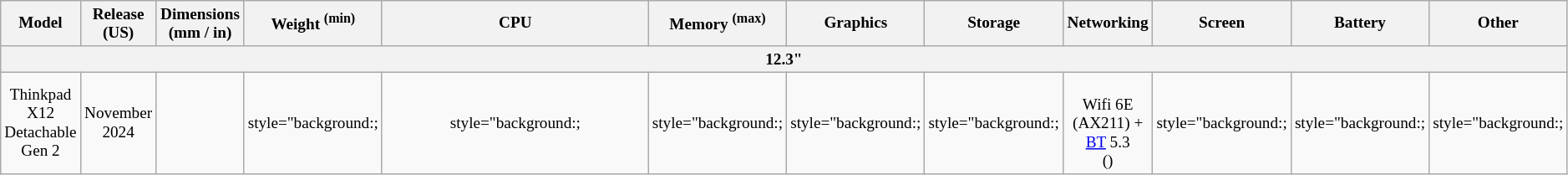<table class="wikitable" style="font-size: 80%; text-align: center; min-width: 80%;">
<tr>
<th>Model</th>
<th>Release (US)</th>
<th>Dimensions (mm / in)</th>
<th>Weight <sup>(min)</sup></th>
<th style="width:17%">CPU</th>
<th>Memory <sup>(max)</sup></th>
<th>Graphics</th>
<th>Storage</th>
<th>Networking</th>
<th>Screen</th>
<th>Battery</th>
<th>Other</th>
</tr>
<tr>
<th colspan=12>12.3"</th>
</tr>
<tr>
<td>Thinkpad<br>X12<br>Detachable<br>Gen 2<br></td>
<td>November 2024</td>
<td></td>
<td>style="background:;</td>
<td>style="background:; </td>
<td>style="background:;</td>
<td>style="background:;</td>
<td>style="background:;</td>
<td><br>Wifi 6E (AX211) + <a href='#'>BT</a> 5.3 <br> ()<br></td>
<td>style="background:;</td>
<td>style="background:;</td>
<td>style="background:;</td>
</tr>
</table>
